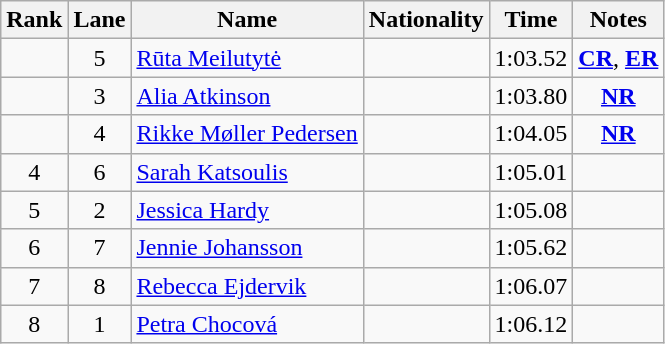<table class="wikitable sortable" style="text-align:center">
<tr>
<th>Rank</th>
<th>Lane</th>
<th>Name</th>
<th>Nationality</th>
<th>Time</th>
<th>Notes</th>
</tr>
<tr>
<td></td>
<td>5</td>
<td align=left><a href='#'>Rūta Meilutytė</a></td>
<td align=left></td>
<td>1:03.52</td>
<td><strong><a href='#'>CR</a></strong>, <strong><a href='#'>ER</a></strong></td>
</tr>
<tr>
<td></td>
<td>3</td>
<td align=left><a href='#'>Alia Atkinson</a></td>
<td align=left></td>
<td>1:03.80</td>
<td><strong><a href='#'>NR</a></strong></td>
</tr>
<tr>
<td></td>
<td>4</td>
<td align=left><a href='#'>Rikke Møller Pedersen</a></td>
<td align=left></td>
<td>1:04.05</td>
<td><strong><a href='#'>NR</a></strong></td>
</tr>
<tr>
<td>4</td>
<td>6</td>
<td align=left><a href='#'>Sarah Katsoulis</a></td>
<td align=left></td>
<td>1:05.01</td>
<td></td>
</tr>
<tr>
<td>5</td>
<td>2</td>
<td align=left><a href='#'>Jessica Hardy</a></td>
<td align=left></td>
<td>1:05.08</td>
<td></td>
</tr>
<tr>
<td>6</td>
<td>7</td>
<td align=left><a href='#'>Jennie Johansson</a></td>
<td align=left></td>
<td>1:05.62</td>
<td></td>
</tr>
<tr>
<td>7</td>
<td>8</td>
<td align=left><a href='#'>Rebecca Ejdervik</a></td>
<td align=left></td>
<td>1:06.07</td>
<td></td>
</tr>
<tr>
<td>8</td>
<td>1</td>
<td align=left><a href='#'>Petra Chocová</a></td>
<td align=left></td>
<td>1:06.12</td>
<td></td>
</tr>
</table>
